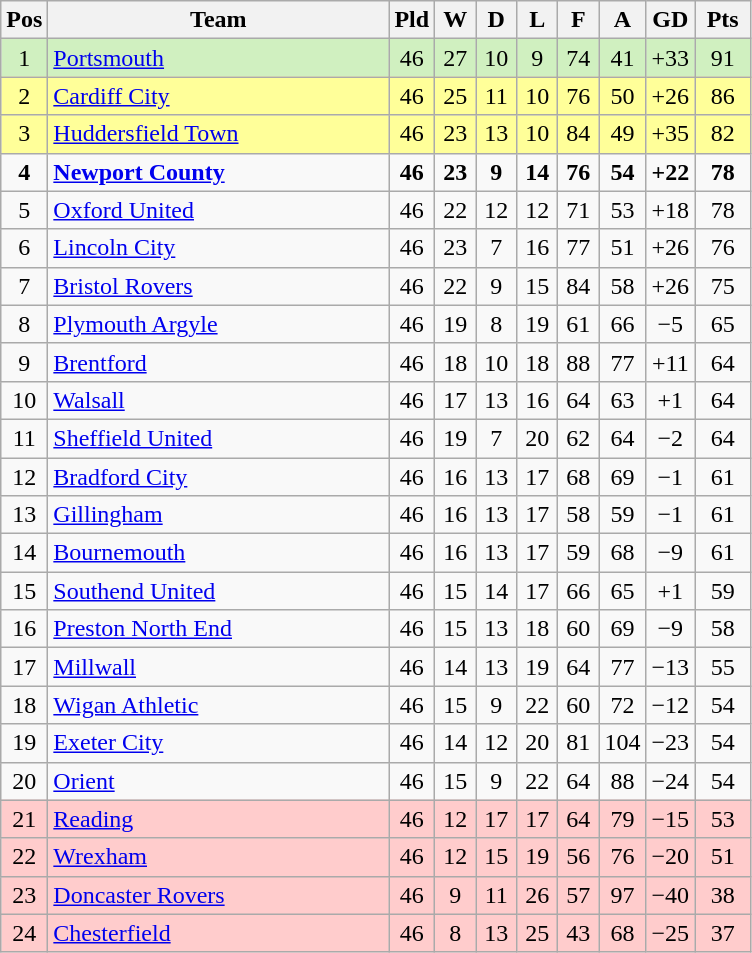<table class="wikitable" style="text-align: center;">
<tr>
<th width=20>Pos</th>
<th width=220>Team</th>
<th width=20>Pld</th>
<th width=20>W</th>
<th width=20>D</th>
<th width=20>L</th>
<th width=20>F</th>
<th width=20>A</th>
<th width=20>GD</th>
<th width=30>Pts</th>
</tr>
<tr bgcolor="#D0F0C0">
<td>1</td>
<td align="left"><a href='#'>Portsmouth</a></td>
<td>46</td>
<td>27</td>
<td>10</td>
<td>9</td>
<td>74</td>
<td>41</td>
<td>+33</td>
<td>91</td>
</tr>
<tr style="background:#FFFF99;">
<td>2</td>
<td align="left"><a href='#'>Cardiff City</a></td>
<td>46</td>
<td>25</td>
<td>11</td>
<td>10</td>
<td>76</td>
<td>50</td>
<td>+26</td>
<td>86</td>
</tr>
<tr style="background:#FFFF99;">
<td>3</td>
<td align="left"><a href='#'>Huddersfield Town</a></td>
<td>46</td>
<td>23</td>
<td>13</td>
<td>10</td>
<td>84</td>
<td>49</td>
<td>+35</td>
<td>82</td>
</tr>
<tr>
<td><strong>4</strong></td>
<td align="left"><strong><a href='#'>Newport County</a></strong></td>
<td><strong>46</strong></td>
<td><strong>23</strong></td>
<td><strong>9</strong></td>
<td><strong>14</strong></td>
<td><strong>76</strong></td>
<td><strong>54</strong></td>
<td><strong>+22</strong></td>
<td><strong>78</strong></td>
</tr>
<tr>
<td>5</td>
<td align="left"><a href='#'>Oxford United</a></td>
<td>46</td>
<td>22</td>
<td>12</td>
<td>12</td>
<td>71</td>
<td>53</td>
<td>+18</td>
<td>78</td>
</tr>
<tr>
<td>6</td>
<td align="left"><a href='#'>Lincoln City</a></td>
<td>46</td>
<td>23</td>
<td>7</td>
<td>16</td>
<td>77</td>
<td>51</td>
<td>+26</td>
<td>76</td>
</tr>
<tr>
<td>7</td>
<td align="left"><a href='#'>Bristol Rovers</a></td>
<td>46</td>
<td>22</td>
<td>9</td>
<td>15</td>
<td>84</td>
<td>58</td>
<td>+26</td>
<td>75</td>
</tr>
<tr>
<td>8</td>
<td align="left"><a href='#'>Plymouth Argyle</a></td>
<td>46</td>
<td>19</td>
<td>8</td>
<td>19</td>
<td>61</td>
<td>66</td>
<td>−5</td>
<td>65</td>
</tr>
<tr>
<td>9</td>
<td align="left"><a href='#'>Brentford</a></td>
<td>46</td>
<td>18</td>
<td>10</td>
<td>18</td>
<td>88</td>
<td>77</td>
<td>+11</td>
<td>64</td>
</tr>
<tr>
<td>10</td>
<td align="left"><a href='#'>Walsall</a></td>
<td>46</td>
<td>17</td>
<td>13</td>
<td>16</td>
<td>64</td>
<td>63</td>
<td>+1</td>
<td>64</td>
</tr>
<tr>
<td>11</td>
<td align="left"><a href='#'>Sheffield United</a></td>
<td>46</td>
<td>19</td>
<td>7</td>
<td>20</td>
<td>62</td>
<td>64</td>
<td>−2</td>
<td>64</td>
</tr>
<tr>
<td>12</td>
<td align="left"><a href='#'>Bradford City</a></td>
<td>46</td>
<td>16</td>
<td>13</td>
<td>17</td>
<td>68</td>
<td>69</td>
<td>−1</td>
<td>61</td>
</tr>
<tr>
<td>13</td>
<td align="left"><a href='#'>Gillingham</a></td>
<td>46</td>
<td>16</td>
<td>13</td>
<td>17</td>
<td>58</td>
<td>59</td>
<td>−1</td>
<td>61</td>
</tr>
<tr>
<td>14</td>
<td align="left"><a href='#'>Bournemouth</a></td>
<td>46</td>
<td>16</td>
<td>13</td>
<td>17</td>
<td>59</td>
<td>68</td>
<td>−9</td>
<td>61</td>
</tr>
<tr>
<td>15</td>
<td align="left"><a href='#'>Southend United</a></td>
<td>46</td>
<td>15</td>
<td>14</td>
<td>17</td>
<td>66</td>
<td>65</td>
<td>+1</td>
<td>59</td>
</tr>
<tr>
<td>16</td>
<td align="left"><a href='#'>Preston North End</a></td>
<td>46</td>
<td>15</td>
<td>13</td>
<td>18</td>
<td>60</td>
<td>69</td>
<td>−9</td>
<td>58</td>
</tr>
<tr>
<td>17</td>
<td align="left"><a href='#'>Millwall</a></td>
<td>46</td>
<td>14</td>
<td>13</td>
<td>19</td>
<td>64</td>
<td>77</td>
<td>−13</td>
<td>55</td>
</tr>
<tr>
<td>18</td>
<td align="left"><a href='#'>Wigan Athletic</a></td>
<td>46</td>
<td>15</td>
<td>9</td>
<td>22</td>
<td>60</td>
<td>72</td>
<td>−12</td>
<td>54</td>
</tr>
<tr>
<td>19</td>
<td align="left"><a href='#'>Exeter City</a></td>
<td>46</td>
<td>14</td>
<td>12</td>
<td>20</td>
<td>81</td>
<td>104</td>
<td>−23</td>
<td>54</td>
</tr>
<tr>
<td>20</td>
<td align="left"><a href='#'>Orient</a></td>
<td>46</td>
<td>15</td>
<td>9</td>
<td>22</td>
<td>64</td>
<td>88</td>
<td>−24</td>
<td>54</td>
</tr>
<tr bgcolor="#FFCCCC">
<td>21</td>
<td align="left"><a href='#'>Reading</a></td>
<td>46</td>
<td>12</td>
<td>17</td>
<td>17</td>
<td>64</td>
<td>79</td>
<td>−15</td>
<td>53</td>
</tr>
<tr bgcolor="#FFCCCC">
<td>22</td>
<td align="left"><a href='#'>Wrexham</a></td>
<td>46</td>
<td>12</td>
<td>15</td>
<td>19</td>
<td>56</td>
<td>76</td>
<td>−20</td>
<td>51</td>
</tr>
<tr bgcolor="#FFCCCC">
<td>23</td>
<td align="left"><a href='#'>Doncaster Rovers</a></td>
<td>46</td>
<td>9</td>
<td>11</td>
<td>26</td>
<td>57</td>
<td>97</td>
<td>−40</td>
<td>38</td>
</tr>
<tr bgcolor="#FFCCCC">
<td>24</td>
<td align="left"><a href='#'>Chesterfield</a></td>
<td>46</td>
<td>8</td>
<td>13</td>
<td>25</td>
<td>43</td>
<td>68</td>
<td>−25</td>
<td>37</td>
</tr>
</table>
